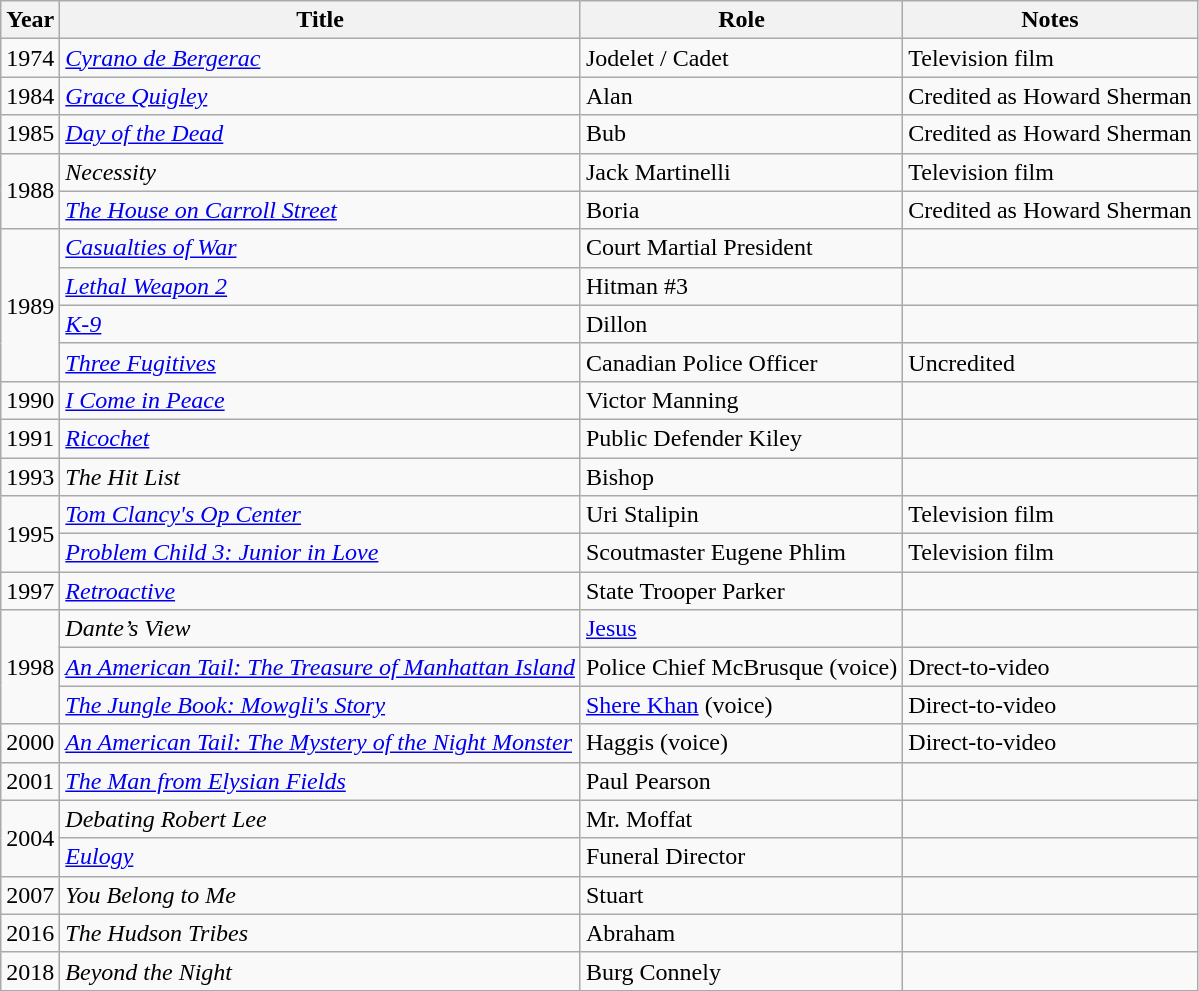<table class="wikitable sortable">
<tr>
<th>Year</th>
<th>Title</th>
<th>Role</th>
<th>Notes</th>
</tr>
<tr>
<td>1974</td>
<td><em><a href='#'>Cyrano de Bergerac</a></em></td>
<td>Jodelet / Cadet</td>
<td>Television film</td>
</tr>
<tr>
<td>1984</td>
<td><em><a href='#'>Grace Quigley</a></em></td>
<td>Alan</td>
<td>Credited as Howard Sherman</td>
</tr>
<tr>
<td>1985</td>
<td><em><a href='#'>Day of the Dead</a></em></td>
<td>Bub</td>
<td>Credited as Howard Sherman</td>
</tr>
<tr>
<td rowspan=2>1988</td>
<td><em>Necessity</em></td>
<td>Jack Martinelli</td>
<td>Television film</td>
</tr>
<tr>
<td><em><a href='#'>The House on Carroll Street</a></em></td>
<td>Boria</td>
<td>Credited as Howard Sherman</td>
</tr>
<tr>
<td rowspan=4>1989</td>
<td><em><a href='#'>Casualties of War</a></em></td>
<td>Court Martial President</td>
<td></td>
</tr>
<tr>
<td><em><a href='#'>Lethal Weapon 2</a></em></td>
<td>Hitman #3</td>
<td></td>
</tr>
<tr>
<td><em><a href='#'>K-9</a></em></td>
<td>Dillon</td>
<td></td>
</tr>
<tr>
<td><em><a href='#'>Three Fugitives</a></em></td>
<td>Canadian Police Officer</td>
<td>Uncredited</td>
</tr>
<tr>
<td>1990</td>
<td><em><a href='#'>I Come in Peace</a></em></td>
<td>Victor Manning</td>
<td></td>
</tr>
<tr>
<td>1991</td>
<td><em><a href='#'>Ricochet</a></em></td>
<td>Public Defender Kiley</td>
<td></td>
</tr>
<tr>
<td>1993</td>
<td><em>The Hit List</em></td>
<td>Bishop</td>
<td></td>
</tr>
<tr>
<td rowspan=2>1995</td>
<td><em><a href='#'>Tom Clancy's Op Center</a></em></td>
<td>Uri Stalipin</td>
<td>Television film</td>
</tr>
<tr>
<td><em><a href='#'>Problem Child 3: Junior in Love</a></em></td>
<td>Scoutmaster Eugene Phlim</td>
<td>Television film</td>
</tr>
<tr>
<td>1997</td>
<td><em><a href='#'>Retroactive</a></em></td>
<td>State Trooper Parker</td>
<td></td>
</tr>
<tr>
<td rowspan=3>1998</td>
<td><em>Dante’s View</em></td>
<td><a href='#'>Jesus</a></td>
<td></td>
</tr>
<tr>
<td><em><a href='#'>An American Tail: The Treasure of Manhattan Island</a></em></td>
<td>Police Chief McBrusque (voice)</td>
<td>Drect-to-video</td>
</tr>
<tr>
<td><em><a href='#'>The Jungle Book: Mowgli's Story</a></em></td>
<td><a href='#'>Shere Khan</a> (voice)</td>
<td>Direct-to-video</td>
</tr>
<tr>
<td>2000</td>
<td><em><a href='#'>An American Tail: The Mystery of the Night Monster</a></em></td>
<td>Haggis (voice)</td>
<td>Direct-to-video</td>
</tr>
<tr>
<td>2001</td>
<td><em><a href='#'>The Man from Elysian Fields</a></em></td>
<td>Paul Pearson</td>
<td></td>
</tr>
<tr>
<td rowspan=2>2004</td>
<td><em>Debating Robert Lee</em></td>
<td>Mr. Moffat</td>
<td></td>
</tr>
<tr>
<td><em><a href='#'>Eulogy</a></em></td>
<td>Funeral Director</td>
<td></td>
</tr>
<tr>
<td>2007</td>
<td><em>You Belong to Me</em></td>
<td>Stuart</td>
<td></td>
</tr>
<tr>
<td>2016</td>
<td><em>The Hudson Tribes</em></td>
<td>Abraham</td>
<td></td>
</tr>
<tr>
<td>2018</td>
<td><em>Beyond the Night</em></td>
<td>Burg Connely</td>
<td></td>
</tr>
</table>
